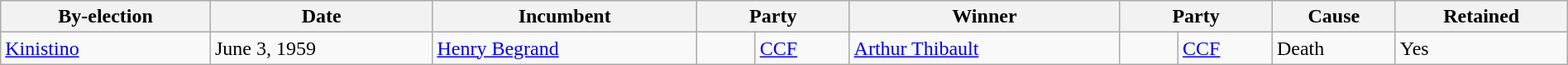<table class=wikitable style="width:100%">
<tr>
<th>By-election</th>
<th>Date</th>
<th>Incumbent</th>
<th colspan=2>Party</th>
<th>Winner</th>
<th colspan=2>Party</th>
<th>Cause</th>
<th>Retained</th>
</tr>
<tr>
<td><a href='#'>Kinistino</a></td>
<td>June 3, 1959</td>
<td><a href='#'>Henry Begrand</a></td>
<td>    </td>
<td><a href='#'>CCF</a></td>
<td><a href='#'>Arthur Thibault</a></td>
<td>    </td>
<td><a href='#'>CCF</a></td>
<td>Death</td>
<td>Yes</td>
</tr>
</table>
